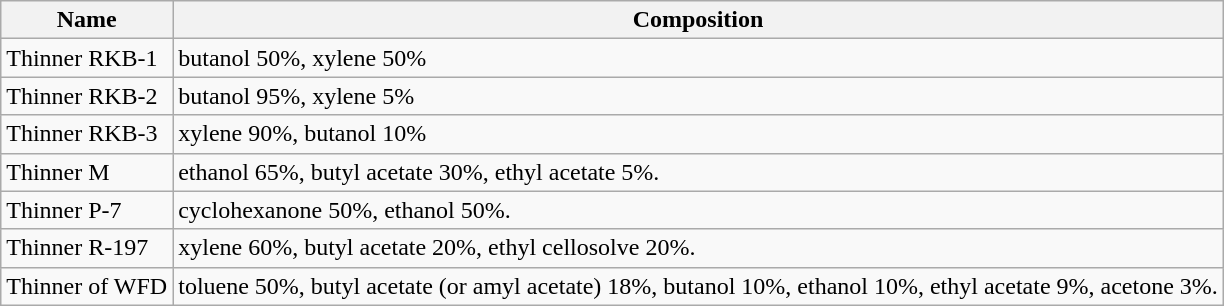<table class="wikitable">
<tr>
<th>Name</th>
<th>Composition</th>
</tr>
<tr>
<td>Thinner RKB-1</td>
<td>butanol 50%, xylene 50%</td>
</tr>
<tr>
<td>Thinner RKB-2</td>
<td>butanol 95%, xylene 5%</td>
</tr>
<tr>
<td>Thinner RKB-3</td>
<td>xylene 90%, butanol 10%</td>
</tr>
<tr>
<td>Thinner M</td>
<td>ethanol 65%, butyl acetate 30%, ethyl acetate 5%.</td>
</tr>
<tr>
<td>Thinner P-7</td>
<td>cyclohexanone 50%, ethanol 50%.</td>
</tr>
<tr>
<td>Thinner R-197</td>
<td>xylene 60%, butyl acetate 20%, ethyl cellosolve 20%.</td>
</tr>
<tr>
<td>Thinner of WFD</td>
<td>toluene 50%, butyl acetate (or amyl acetate) 18%, butanol 10%, ethanol 10%, ethyl acetate 9%, acetone 3%.</td>
</tr>
</table>
